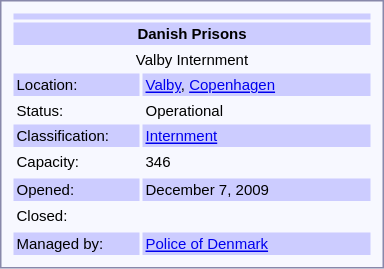<table cellpadding=2 cellspacing=2 align=right width=256px style="font-family: verdana, sans-serif; padding: 6px; margin: 0 0 1em 1em; font-size: 10px; background-color: #f7f8ff; border:1px solid #8888aa;">
<tr>
<td style="background: #ccf; text-align: center;" colspan="2"></td>
</tr>
<tr style=background:#ccccff>
<td align=center colspan=2><span><strong>Danish Prisons</strong></span></td>
</tr>
<tr>
<td align=center colspan=2>Valby Internment</td>
</tr>
<tr style=background:#ccccff>
<td style=width:80px>Location:</td>
<td><a href='#'>Valby</a>, <a href='#'>Copenhagen</a></td>
</tr>
<tr>
<td>Status:</td>
<td>Operational</td>
</tr>
<tr style=background:#ccccff>
<td>Classification:</td>
<td><a href='#'>Internment</a></td>
</tr>
<tr>
<td>Capacity:</td>
<td>346</td>
</tr>
<tr>
</tr>
<tr style=background:#ccccff>
<td>Opened:</td>
<td>December 7, 2009</td>
</tr>
<tr>
<td>Closed:</td>
<td></td>
</tr>
<tr>
</tr>
<tr style=background:#ccccff>
<td>Managed by:</td>
<td><a href='#'>Police of Denmark</a></td>
</tr>
</table>
